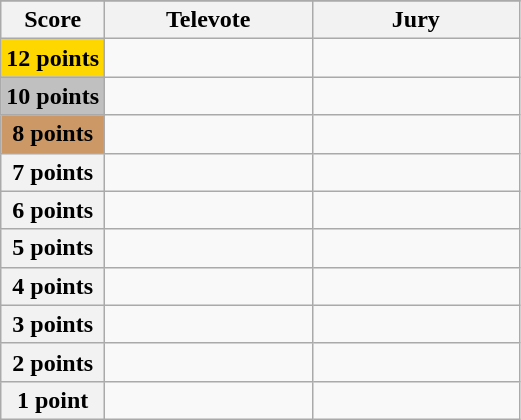<table class="wikitable">
<tr>
</tr>
<tr>
<th scope="col" width="20%">Score</th>
<th scope="col" width="40%">Televote</th>
<th scope="col" width="40%">Jury</th>
</tr>
<tr>
<th scope="row" style="background:gold">12 points</th>
<td></td>
<td></td>
</tr>
<tr>
<th scope="row" style="background:silver">10 points</th>
<td></td>
<td></td>
</tr>
<tr>
<th scope="row" style="background:#CC9966">8 points</th>
<td></td>
<td></td>
</tr>
<tr>
<th scope="row">7 points</th>
<td></td>
<td></td>
</tr>
<tr>
<th scope="row">6 points</th>
<td></td>
<td></td>
</tr>
<tr>
<th scope="row">5 points</th>
<td></td>
<td></td>
</tr>
<tr>
<th scope="row">4 points</th>
<td></td>
<td></td>
</tr>
<tr>
<th scope="row">3 points</th>
<td></td>
<td></td>
</tr>
<tr>
<th scope="row">2 points</th>
<td></td>
<td></td>
</tr>
<tr>
<th scope="row">1 point</th>
<td></td>
<td></td>
</tr>
</table>
